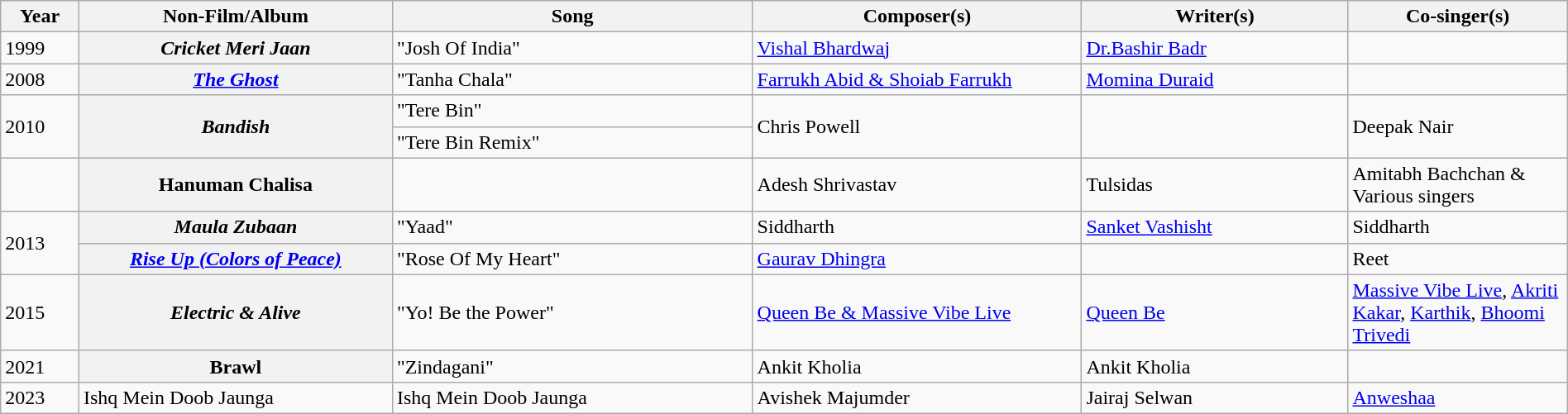<table class="wikitable plainrowheaders" width="100%" textcolor:#000;">
<tr>
<th scope="col" width=5%><strong>Year</strong></th>
<th scope="col" width=20%><strong>Non-Film/Album</strong></th>
<th scope="col" width=23%><strong>Song</strong></th>
<th scope="col" width=21%><strong>Composer(s)</strong></th>
<th scope="col" width=17%><strong>Writer(s)</strong></th>
<th scope="col" width=18%><strong>Co-singer(s)</strong></th>
</tr>
<tr>
<td>1999</td>
<th scope="row"><em>Cricket Meri Jaan</em></th>
<td>"Josh Of India"</td>
<td><a href='#'>Vishal Bhardwaj</a></td>
<td><a href='#'>Dr.Bashir Badr</a></td>
<td></td>
</tr>
<tr>
<td>2008</td>
<th scope="row"><em><a href='#'>The Ghost</a></em></th>
<td>"Tanha Chala"</td>
<td><a href='#'>Farrukh Abid & Shoiab Farrukh</a></td>
<td><a href='#'>Momina Duraid</a></td>
<td></td>
</tr>
<tr>
<td rowspan="2">2010</td>
<th scope="row" rowspan="2"><em>Bandish</em></th>
<td>"Tere Bin"</td>
<td rowspan="2">Chris Powell</td>
<td rowspan="2"></td>
<td rowspan="2">Deepak Nair</td>
</tr>
<tr>
<td>"Tere Bin Remix"</td>
</tr>
<tr>
<td></td>
<th>Hanuman Chalisa</th>
<td></td>
<td>Adesh Shrivastav</td>
<td>Tulsidas</td>
<td>Amitabh Bachchan & Various singers</td>
</tr>
<tr>
<td rowspan="2">2013</td>
<th scope="row"><em>Maula Zubaan</em></th>
<td>"Yaad"</td>
<td>Siddharth</td>
<td><a href='#'>Sanket Vashisht</a></td>
<td>Siddharth</td>
</tr>
<tr>
<th scope="row"><em><a href='#'>Rise Up (Colors of Peace)</a></em></th>
<td>"Rose Of My Heart"</td>
<td><a href='#'>Gaurav Dhingra</a></td>
<td></td>
<td>Reet</td>
</tr>
<tr>
<td rowspan="1">2015</td>
<th scope="row"><em>Electric & Alive</em></th>
<td>"Yo! Be the Power"</td>
<td><a href='#'>Queen Be & Massive Vibe Live</a></td>
<td><a href='#'>Queen Be</a></td>
<td><a href='#'>Massive Vibe Live</a>, <a href='#'>Akriti Kakar</a>, <a href='#'>Karthik</a>, <a href='#'>Bhoomi Trivedi</a></td>
</tr>
<tr>
<td>2021</td>
<th scope="row">Brawl</th>
<td>"Zindagani"</td>
<td>Ankit Kholia</td>
<td>Ankit Kholia</td>
<td></td>
</tr>
<tr>
<td>2023</td>
<td>Ishq Mein Doob Jaunga</td>
<td>Ishq Mein Doob Jaunga</td>
<td>Avishek Majumder</td>
<td>Jairaj Selwan</td>
<td><a href='#'>Anweshaa</a></td>
</tr>
</table>
